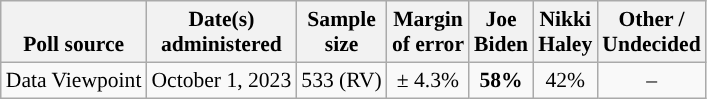<table class="wikitable sortable mw-datatable" style="font-size:90%;text-align:center;line-height:17px">
<tr valign=bottom>
<th>Poll source</th>
<th>Date(s)<br>administered</th>
<th>Sample<br>size</th>
<th>Margin<br>of error</th>
<th class="unsortable">Joe<br>Biden<br></th>
<th class="unsortable">Nikki<br>Haley<br></th>
<th class="unsortable">Other /<br>Undecided</th>
</tr>
<tr>
<td style="text-align:left;">Data Viewpoint</td>
<td>October 1, 2023</td>
<td>533 (RV)</td>
<td>± 4.3%</td>
<td style="color:black;background-color:"><strong>58%</strong></td>
<td>42%</td>
<td>–</td>
</tr>
</table>
